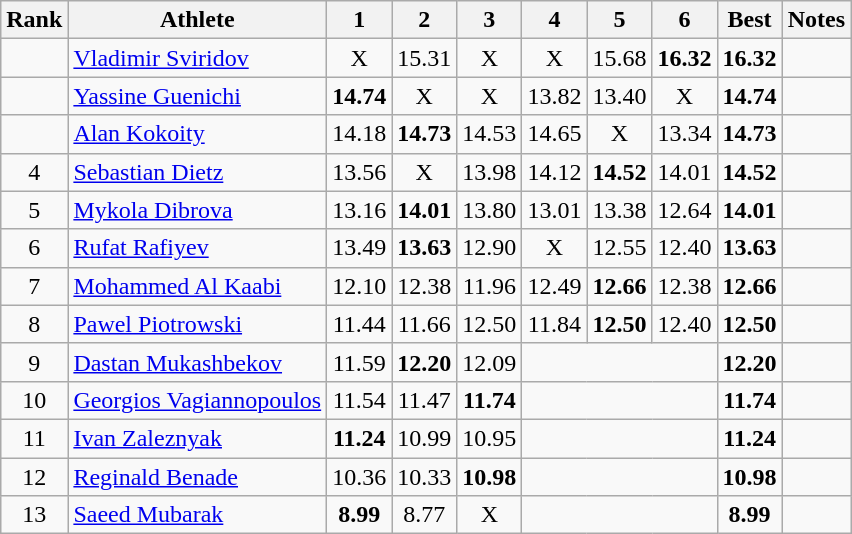<table class="wikitable sortable" style="text-align:center">
<tr>
<th>Rank</th>
<th>Athlete</th>
<th>1</th>
<th>2</th>
<th>3</th>
<th>4</th>
<th>5</th>
<th>6</th>
<th>Best</th>
<th>Notes</th>
</tr>
<tr>
<td></td>
<td style="text-align:left"><a href='#'>Vladimir Sviridov</a><br></td>
<td>X</td>
<td>15.31</td>
<td>X</td>
<td>X</td>
<td>15.68</td>
<td><strong>16.32</strong></td>
<td><strong>16.32</strong></td>
<td></td>
</tr>
<tr>
<td></td>
<td style="text-align:left"><a href='#'>Yassine Guenichi</a><br></td>
<td><strong>14.74</strong></td>
<td>X</td>
<td>X</td>
<td>13.82</td>
<td>13.40</td>
<td>X</td>
<td><strong>14.74</strong></td>
<td></td>
</tr>
<tr>
<td></td>
<td style="text-align:left"><a href='#'>Alan Kokoity</a><br></td>
<td>14.18</td>
<td><strong>14.73</strong></td>
<td>14.53</td>
<td>14.65</td>
<td>X</td>
<td>13.34</td>
<td><strong>14.73</strong></td>
<td></td>
</tr>
<tr>
<td>4</td>
<td style="text-align:left"><a href='#'>Sebastian Dietz</a><br></td>
<td>13.56</td>
<td>X</td>
<td>13.98</td>
<td>14.12</td>
<td><strong>14.52</strong></td>
<td>14.01</td>
<td><strong>14.52</strong></td>
<td></td>
</tr>
<tr>
<td>5</td>
<td style="text-align:left"><a href='#'>Mykola Dibrova</a><br></td>
<td>13.16</td>
<td><strong>14.01</strong></td>
<td>13.80</td>
<td>13.01</td>
<td>13.38</td>
<td>12.64</td>
<td><strong>14.01</strong></td>
<td></td>
</tr>
<tr>
<td>6</td>
<td style="text-align:left"><a href='#'>Rufat Rafiyev</a><br></td>
<td>13.49</td>
<td><strong>13.63</strong></td>
<td>12.90</td>
<td>X</td>
<td>12.55</td>
<td>12.40</td>
<td><strong>13.63</strong></td>
<td></td>
</tr>
<tr>
<td>7</td>
<td style="text-align:left"><a href='#'>Mohammed Al Kaabi</a><br></td>
<td>12.10</td>
<td>12.38</td>
<td>11.96</td>
<td>12.49</td>
<td><strong>12.66</strong></td>
<td>12.38</td>
<td><strong>12.66</strong></td>
<td></td>
</tr>
<tr>
<td>8</td>
<td style="text-align:left"><a href='#'>Pawel Piotrowski</a><br></td>
<td>11.44</td>
<td>11.66</td>
<td>12.50</td>
<td>11.84</td>
<td><strong>12.50</strong></td>
<td>12.40</td>
<td><strong>12.50</strong></td>
<td></td>
</tr>
<tr>
<td>9</td>
<td style="text-align:left"><a href='#'>Dastan Mukashbekov</a><br></td>
<td>11.59</td>
<td><strong>12.20</strong></td>
<td>12.09</td>
<td colspan=3></td>
<td><strong>12.20</strong></td>
<td></td>
</tr>
<tr>
<td>10</td>
<td style="text-align:left"><a href='#'>Georgios Vagiannopoulos</a><br></td>
<td>11.54</td>
<td>11.47</td>
<td><strong>11.74</strong></td>
<td colspan=3></td>
<td><strong>11.74</strong></td>
<td></td>
</tr>
<tr>
<td>11</td>
<td style="text-align:left"><a href='#'>Ivan Zaleznyak</a><br></td>
<td><strong>11.24</strong></td>
<td>10.99</td>
<td>10.95</td>
<td colspan=3></td>
<td><strong>11.24</strong></td>
<td></td>
</tr>
<tr>
<td>12</td>
<td style="text-align:left"><a href='#'>Reginald Benade</a><br></td>
<td>10.36</td>
<td>10.33</td>
<td><strong>10.98</strong></td>
<td colspan=3></td>
<td><strong>10.98</strong></td>
<td></td>
</tr>
<tr>
<td>13</td>
<td style="text-align:left"><a href='#'>Saeed Mubarak</a><br></td>
<td><strong>8.99</strong></td>
<td>8.77</td>
<td>X</td>
<td colspan=3></td>
<td><strong>8.99</strong></td>
<td></td>
</tr>
</table>
